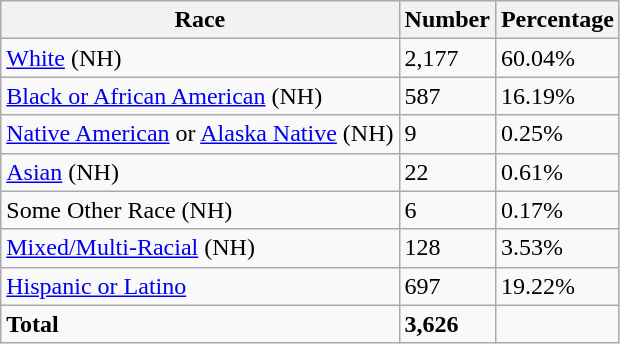<table class="wikitable">
<tr>
<th>Race</th>
<th>Number</th>
<th>Percentage</th>
</tr>
<tr>
<td><a href='#'>White</a> (NH)</td>
<td>2,177</td>
<td>60.04%</td>
</tr>
<tr>
<td><a href='#'>Black or African American</a> (NH)</td>
<td>587</td>
<td>16.19%</td>
</tr>
<tr>
<td><a href='#'>Native American</a> or <a href='#'>Alaska Native</a> (NH)</td>
<td>9</td>
<td>0.25%</td>
</tr>
<tr>
<td><a href='#'>Asian</a> (NH)</td>
<td>22</td>
<td>0.61%</td>
</tr>
<tr>
<td>Some Other Race (NH)</td>
<td>6</td>
<td>0.17%</td>
</tr>
<tr>
<td><a href='#'>Mixed/Multi-Racial</a> (NH)</td>
<td>128</td>
<td>3.53%</td>
</tr>
<tr>
<td><a href='#'>Hispanic or Latino</a></td>
<td>697</td>
<td>19.22%</td>
</tr>
<tr>
<td><strong>Total</strong></td>
<td><strong>3,626</strong></td>
<td></td>
</tr>
</table>
